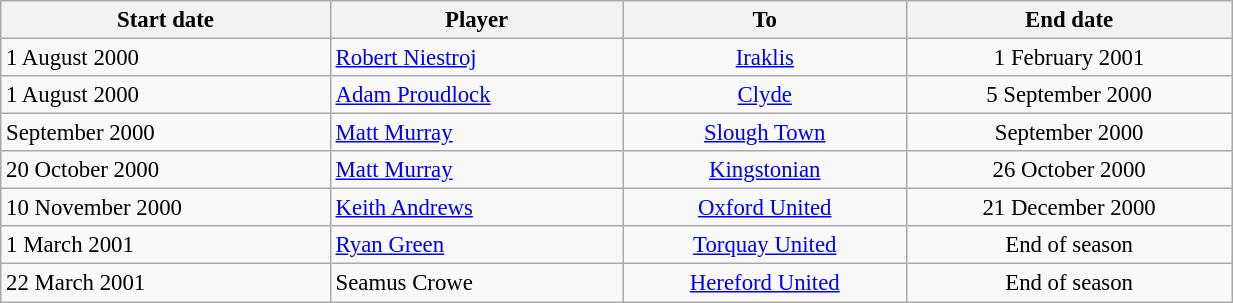<table class="wikitable" style="text-align:center; font-size:95%;width:65%; text-align:left">
<tr>
<th><strong>Start date</strong></th>
<th><strong>Player</strong></th>
<th><strong>To</strong></th>
<th><strong>End date</strong></th>
</tr>
<tr --->
<td>1 August 2000</td>
<td> <a href='#'>Robert Niestroj</a></td>
<td align="center"> <a href='#'>Iraklis</a></td>
<td align="center">1 February 2001</td>
</tr>
<tr --->
<td>1 August 2000</td>
<td> <a href='#'>Adam Proudlock</a></td>
<td align="center"> <a href='#'>Clyde</a></td>
<td align="center">5 September 2000</td>
</tr>
<tr --->
<td>September 2000</td>
<td> <a href='#'>Matt Murray</a></td>
<td align="center"><a href='#'>Slough Town</a></td>
<td align="center">September 2000</td>
</tr>
<tr --->
<td>20 October 2000</td>
<td> <a href='#'>Matt Murray</a></td>
<td align="center"><a href='#'>Kingstonian</a></td>
<td align="center">26 October 2000</td>
</tr>
<tr --->
<td>10 November 2000</td>
<td> <a href='#'>Keith Andrews</a></td>
<td align="center"><a href='#'>Oxford United</a></td>
<td align="center">21 December 2000</td>
</tr>
<tr --->
<td>1 March 2001</td>
<td> <a href='#'>Ryan Green</a></td>
<td align="center"><a href='#'>Torquay United</a></td>
<td align="center">End of season</td>
</tr>
<tr --->
<td>22 March 2001</td>
<td> Seamus Crowe</td>
<td align="center"><a href='#'>Hereford United</a></td>
<td align="center">End of season</td>
</tr>
</table>
